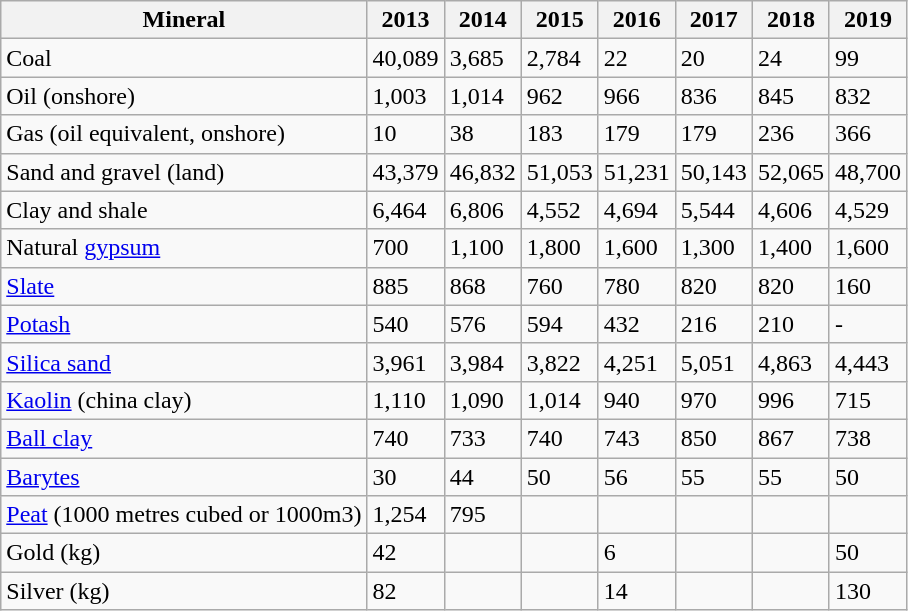<table class="wikitable">
<tr>
<th>Mineral</th>
<th>2013</th>
<th>2014</th>
<th>2015</th>
<th>2016</th>
<th>2017</th>
<th>2018</th>
<th>2019</th>
</tr>
<tr>
<td>Coal</td>
<td>40,089</td>
<td>3,685</td>
<td>2,784</td>
<td>22</td>
<td>20</td>
<td>24</td>
<td>99</td>
</tr>
<tr>
<td>Oil (onshore)</td>
<td>1,003</td>
<td>1,014</td>
<td>962</td>
<td>966</td>
<td>836</td>
<td>845</td>
<td>832</td>
</tr>
<tr>
<td>Gas (oil equivalent, onshore)</td>
<td>10</td>
<td>38</td>
<td>183</td>
<td>179</td>
<td>179</td>
<td>236</td>
<td>366</td>
</tr>
<tr>
<td>Sand and gravel (land)</td>
<td>43,379</td>
<td>46,832</td>
<td>51,053</td>
<td>51,231</td>
<td>50,143</td>
<td>52,065</td>
<td>48,700</td>
</tr>
<tr>
<td>Clay and shale</td>
<td>6,464</td>
<td>6,806</td>
<td>4,552</td>
<td>4,694</td>
<td>5,544</td>
<td>4,606</td>
<td>4,529</td>
</tr>
<tr>
<td>Natural <a href='#'>gypsum</a></td>
<td>700</td>
<td>1,100</td>
<td>1,800</td>
<td>1,600</td>
<td>1,300</td>
<td>1,400</td>
<td>1,600</td>
</tr>
<tr>
<td><a href='#'>Slate</a></td>
<td>885</td>
<td>868</td>
<td>760</td>
<td>780</td>
<td>820</td>
<td>820</td>
<td>160</td>
</tr>
<tr>
<td><a href='#'>Potash</a></td>
<td>540</td>
<td>576</td>
<td>594</td>
<td>432</td>
<td>216</td>
<td>210</td>
<td>-</td>
</tr>
<tr>
<td><a href='#'>Silica sand</a></td>
<td>3,961</td>
<td>3,984</td>
<td>3,822</td>
<td>4,251</td>
<td>5,051</td>
<td>4,863</td>
<td>4,443</td>
</tr>
<tr>
<td><a href='#'>Kaolin</a> (china clay)</td>
<td>1,110</td>
<td>1,090</td>
<td>1,014</td>
<td>940</td>
<td>970</td>
<td>996</td>
<td>715</td>
</tr>
<tr>
<td><a href='#'>Ball clay</a></td>
<td>740</td>
<td>733</td>
<td>740</td>
<td>743</td>
<td>850</td>
<td>867</td>
<td>738</td>
</tr>
<tr>
<td><a href='#'>Barytes</a></td>
<td>30</td>
<td>44</td>
<td>50</td>
<td>56</td>
<td>55</td>
<td>55</td>
<td>50</td>
</tr>
<tr>
<td><a href='#'>Peat</a> (1000 metres cubed or 1000m3)</td>
<td>1,254</td>
<td>795</td>
<td></td>
<td></td>
<td></td>
<td></td>
<td></td>
</tr>
<tr>
<td>Gold (kg)</td>
<td>42</td>
<td></td>
<td></td>
<td>6</td>
<td></td>
<td></td>
<td>50</td>
</tr>
<tr>
<td>Silver (kg)</td>
<td>82</td>
<td></td>
<td></td>
<td>14</td>
<td></td>
<td></td>
<td>130</td>
</tr>
</table>
